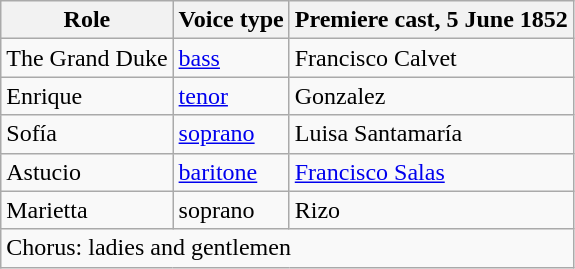<table class="wikitable">
<tr>
<th>Role</th>
<th>Voice type</th>
<th>Premiere cast, 5 June 1852</th>
</tr>
<tr>
<td>The Grand Duke</td>
<td><a href='#'>bass</a></td>
<td>Francisco Calvet</td>
</tr>
<tr>
<td>Enrique</td>
<td><a href='#'>tenor</a></td>
<td>Gonzalez</td>
</tr>
<tr>
<td>Sofía</td>
<td><a href='#'>soprano</a></td>
<td>Luisa Santamaría</td>
</tr>
<tr>
<td>Astucio</td>
<td><a href='#'>baritone</a></td>
<td><a href='#'>Francisco Salas</a></td>
</tr>
<tr>
<td>Marietta</td>
<td>soprano</td>
<td>Rizo</td>
</tr>
<tr>
<td colspan="3">Chorus: ladies and gentlemen</td>
</tr>
</table>
